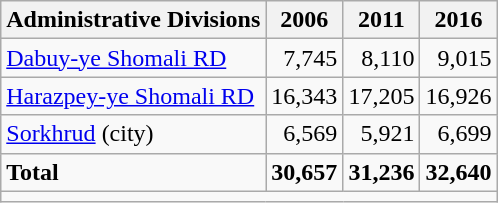<table class="wikitable">
<tr>
<th>Administrative Divisions</th>
<th>2006</th>
<th>2011</th>
<th>2016</th>
</tr>
<tr>
<td><a href='#'>Dabuy-ye Shomali RD</a></td>
<td style="text-align: right;">7,745</td>
<td style="text-align: right;">8,110</td>
<td style="text-align: right;">9,015</td>
</tr>
<tr>
<td><a href='#'>Harazpey-ye Shomali RD</a></td>
<td style="text-align: right;">16,343</td>
<td style="text-align: right;">17,205</td>
<td style="text-align: right;">16,926</td>
</tr>
<tr>
<td><a href='#'>Sorkhrud</a> (city)</td>
<td style="text-align: right;">6,569</td>
<td style="text-align: right;">5,921</td>
<td style="text-align: right;">6,699</td>
</tr>
<tr>
<td><strong>Total</strong></td>
<td style="text-align: right;"><strong>30,657</strong></td>
<td style="text-align: right;"><strong>31,236</strong></td>
<td style="text-align: right;"><strong>32,640</strong></td>
</tr>
<tr>
<td colspan=4></td>
</tr>
</table>
